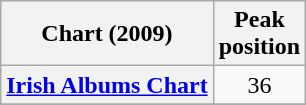<table class="wikitable sortable plainrowheaders">
<tr>
<th>Chart (2009)</th>
<th>Peak<br>position</th>
</tr>
<tr>
<th scope="row"><a href='#'>Irish Albums Chart</a></th>
<td style="text-align:center;">36</td>
</tr>
<tr>
</tr>
</table>
